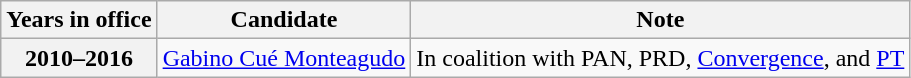<table class="wikitable">
<tr>
<th>Years in office</th>
<th>Candidate</th>
<th>Note</th>
</tr>
<tr>
<th>2010–2016</th>
<td><a href='#'>Gabino Cué Monteagudo</a></td>
<td>In coalition with PAN, PRD, <a href='#'>Convergence</a>, and <a href='#'>PT</a></td>
</tr>
</table>
